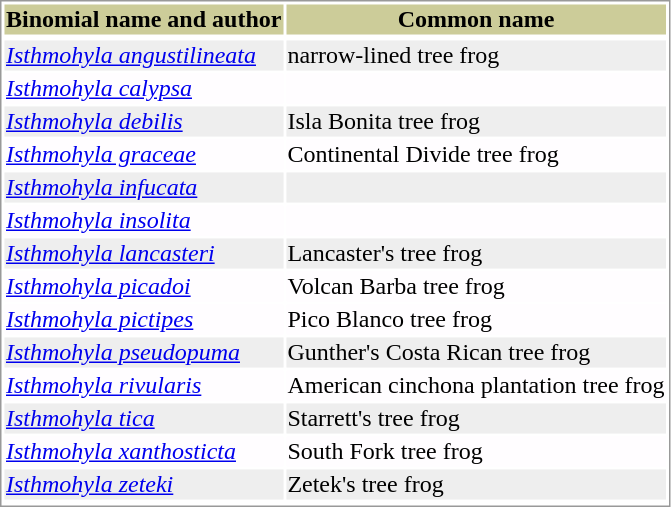<table style="text-align:left; border:1px solid #999999; ">
<tr style="background:#CCCC99; text-align: center; ">
<th>Binomial name and author</th>
<th>Common name</th>
</tr>
<tr>
</tr>
<tr style="background:#EEEEEE;">
<td><em><a href='#'>Isthmohyla angustilineata</a></em> </td>
<td>narrow-lined tree frog</td>
</tr>
<tr style="background:#FFFDFF;">
<td><em><a href='#'>Isthmohyla calypsa</a></em> </td>
<td></td>
</tr>
<tr style="background:#EEEEEE;">
<td><em><a href='#'>Isthmohyla debilis</a></em> </td>
<td>Isla Bonita tree frog</td>
</tr>
<tr style="background:#FFFDFF;">
<td><em><a href='#'>Isthmohyla graceae</a></em> </td>
<td>Continental Divide tree frog</td>
</tr>
<tr style="background:#EEEEEE;">
<td><em><a href='#'>Isthmohyla infucata</a></em> </td>
<td></td>
</tr>
<tr style="background:#FFFDFF;">
<td><em><a href='#'>Isthmohyla insolita</a></em> </td>
<td></td>
</tr>
<tr style="background:#EEEEEE;">
<td><em><a href='#'>Isthmohyla lancasteri</a></em> </td>
<td>Lancaster's tree frog</td>
</tr>
<tr style="background:#FFFDFF;">
<td><em><a href='#'>Isthmohyla picadoi</a></em> </td>
<td>Volcan Barba tree frog</td>
</tr>
<tr style="background:#FFFDFF;">
<td><em><a href='#'>Isthmohyla pictipes</a></em> </td>
<td>Pico Blanco tree frog</td>
</tr>
<tr style="background:#EEEEEE;">
<td><em><a href='#'>Isthmohyla pseudopuma</a></em> </td>
<td>Gunther's Costa Rican tree frog</td>
</tr>
<tr style="background:#FFFDFF;">
<td><em><a href='#'>Isthmohyla rivularis</a></em> </td>
<td>American cinchona plantation tree frog</td>
</tr>
<tr style="background:#EEEEEE;">
<td><em><a href='#'>Isthmohyla tica</a></em> </td>
<td>Starrett's tree frog</td>
</tr>
<tr style="background:#FFFDFF;">
<td><em><a href='#'>Isthmohyla xanthosticta</a></em> </td>
<td>South Fork tree frog</td>
</tr>
<tr style="background:#EEEEEE;">
<td><em><a href='#'>Isthmohyla zeteki</a></em> </td>
<td>Zetek's tree frog</td>
</tr>
<tr>
</tr>
</table>
